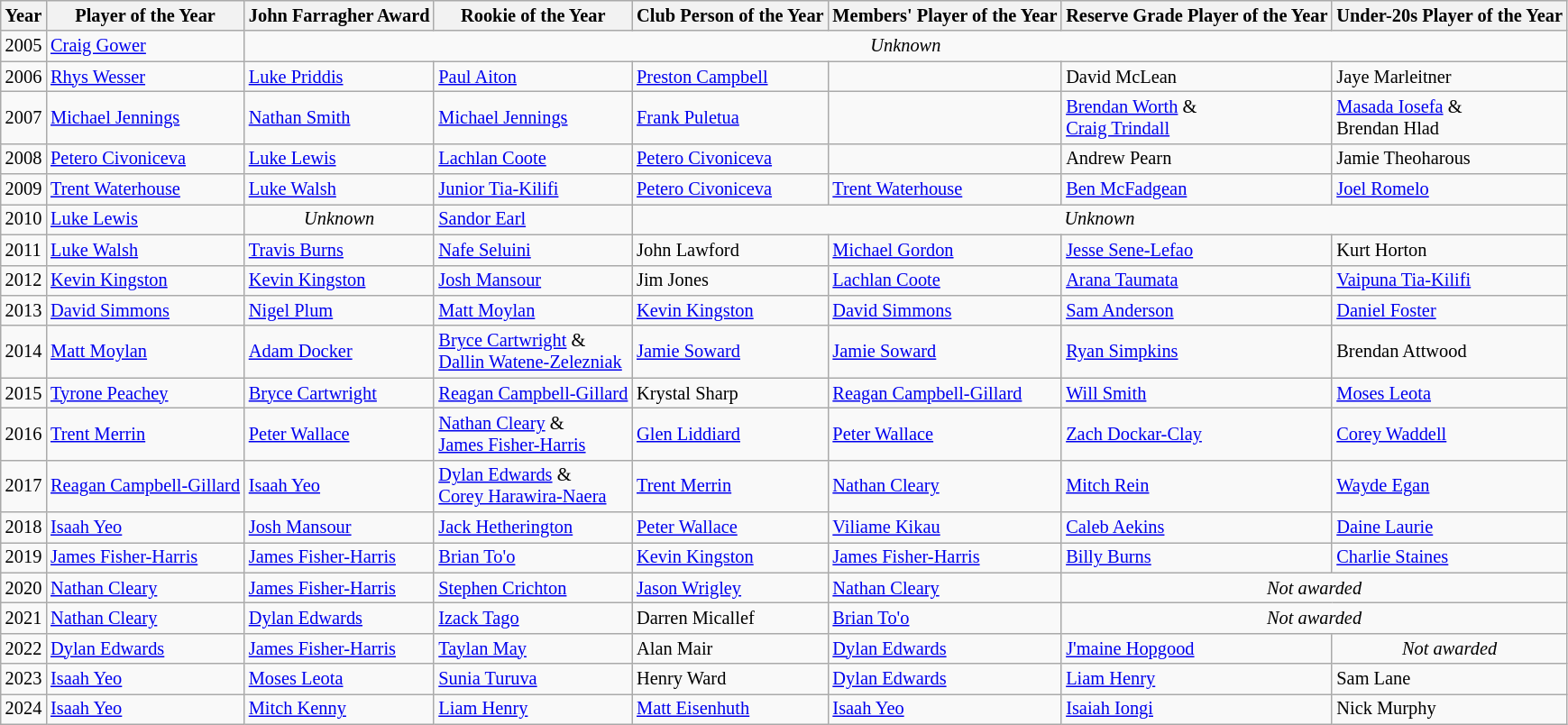<table class="wikitable" style="font-size:85%;">
<tr>
<th>Year</th>
<th>Player of the Year</th>
<th><abbr>John Farragher Award</abbr></th>
<th>Rookie of the Year</th>
<th>Club Person of the Year</th>
<th>Members' Player of the Year</th>
<th>Reserve Grade Player of the Year</th>
<th>Under-20s Player of the Year</th>
</tr>
<tr>
<td>2005</td>
<td><a href='#'>Craig Gower</a></td>
<td style="text-align:center;" colspan="6"><em>Unknown</em></td>
</tr>
<tr>
<td>2006</td>
<td><a href='#'>Rhys Wesser</a></td>
<td><a href='#'>Luke Priddis</a></td>
<td><a href='#'>Paul Aiton</a></td>
<td><a href='#'>Preston Campbell</a></td>
<td></td>
<td>David McLean</td>
<td>Jaye Marleitner</td>
</tr>
<tr>
<td>2007</td>
<td><a href='#'>Michael Jennings</a></td>
<td><a href='#'>Nathan Smith</a></td>
<td><a href='#'>Michael Jennings</a></td>
<td><a href='#'>Frank Puletua</a></td>
<td></td>
<td><a href='#'>Brendan Worth</a> &<br><a href='#'>Craig Trindall</a></td>
<td><a href='#'>Masada Iosefa</a> &<br>Brendan Hlad</td>
</tr>
<tr>
<td>2008</td>
<td><a href='#'>Petero Civoniceva</a></td>
<td><a href='#'>Luke Lewis</a></td>
<td><a href='#'>Lachlan Coote</a></td>
<td><a href='#'>Petero Civoniceva</a></td>
<td></td>
<td>Andrew Pearn</td>
<td>Jamie Theoharous</td>
</tr>
<tr>
<td>2009</td>
<td><a href='#'>Trent Waterhouse</a></td>
<td><a href='#'>Luke Walsh</a></td>
<td><a href='#'>Junior Tia-Kilifi</a></td>
<td><a href='#'>Petero Civoniceva</a></td>
<td><a href='#'>Trent Waterhouse</a></td>
<td><a href='#'>Ben McFadgean</a></td>
<td><a href='#'>Joel Romelo</a></td>
</tr>
<tr>
<td>2010</td>
<td><a href='#'>Luke Lewis</a></td>
<td style="text-align:center;"><em>Unknown</em></td>
<td><a href='#'>Sandor Earl</a></td>
<td style="text-align:center;" colspan="4"><em>Unknown</em></td>
</tr>
<tr>
<td>2011</td>
<td><a href='#'>Luke Walsh</a></td>
<td><a href='#'>Travis Burns</a></td>
<td><a href='#'>Nafe Seluini</a></td>
<td>John Lawford</td>
<td><a href='#'>Michael Gordon</a></td>
<td><a href='#'>Jesse Sene-Lefao</a></td>
<td>Kurt Horton</td>
</tr>
<tr>
<td>2012</td>
<td><a href='#'>Kevin Kingston</a></td>
<td><a href='#'>Kevin Kingston</a></td>
<td><a href='#'>Josh Mansour</a></td>
<td>Jim Jones</td>
<td><a href='#'>Lachlan Coote</a></td>
<td><a href='#'>Arana Taumata</a></td>
<td><a href='#'>Vaipuna Tia-Kilifi</a></td>
</tr>
<tr>
<td>2013</td>
<td><a href='#'>David Simmons</a></td>
<td><a href='#'>Nigel Plum</a></td>
<td><a href='#'>Matt Moylan</a></td>
<td><a href='#'>Kevin Kingston</a></td>
<td><a href='#'>David Simmons</a></td>
<td><a href='#'>Sam Anderson</a></td>
<td><a href='#'>Daniel Foster</a></td>
</tr>
<tr>
<td>2014</td>
<td><a href='#'>Matt Moylan</a></td>
<td><a href='#'>Adam Docker</a></td>
<td><a href='#'>Bryce Cartwright</a> &<br><a href='#'>Dallin Watene-Zelezniak</a></td>
<td><a href='#'>Jamie Soward</a></td>
<td><a href='#'>Jamie Soward</a></td>
<td><a href='#'>Ryan Simpkins</a></td>
<td>Brendan Attwood</td>
</tr>
<tr>
<td>2015</td>
<td><a href='#'>Tyrone Peachey</a></td>
<td><a href='#'>Bryce Cartwright</a></td>
<td><a href='#'>Reagan Campbell-Gillard</a></td>
<td>Krystal Sharp</td>
<td><a href='#'>Reagan Campbell-Gillard</a></td>
<td><a href='#'>Will Smith</a></td>
<td><a href='#'>Moses Leota</a></td>
</tr>
<tr>
<td>2016</td>
<td><a href='#'>Trent Merrin</a></td>
<td><a href='#'>Peter Wallace</a></td>
<td><a href='#'>Nathan Cleary</a> &<br><a href='#'>James Fisher-Harris</a></td>
<td><a href='#'>Glen Liddiard</a></td>
<td><a href='#'>Peter Wallace</a></td>
<td><a href='#'>Zach Dockar-Clay</a></td>
<td><a href='#'>Corey Waddell</a></td>
</tr>
<tr>
<td>2017</td>
<td><a href='#'>Reagan Campbell-Gillard</a></td>
<td><a href='#'>Isaah Yeo</a></td>
<td><a href='#'>Dylan Edwards</a> &<br><a href='#'>Corey Harawira-Naera</a></td>
<td><a href='#'>Trent Merrin</a></td>
<td><a href='#'>Nathan Cleary</a></td>
<td><a href='#'>Mitch Rein</a></td>
<td><a href='#'>Wayde Egan</a></td>
</tr>
<tr>
<td>2018</td>
<td><a href='#'>Isaah Yeo</a></td>
<td><a href='#'>Josh Mansour</a></td>
<td><a href='#'>Jack Hetherington</a></td>
<td><a href='#'>Peter Wallace</a></td>
<td><a href='#'>Viliame Kikau</a></td>
<td><a href='#'>Caleb Aekins</a></td>
<td><a href='#'>Daine Laurie</a></td>
</tr>
<tr>
<td>2019</td>
<td><a href='#'>James Fisher-Harris</a></td>
<td><a href='#'>James Fisher-Harris</a></td>
<td><a href='#'>Brian To'o</a></td>
<td><a href='#'>Kevin Kingston</a></td>
<td><a href='#'>James Fisher-Harris</a></td>
<td><a href='#'>Billy Burns</a></td>
<td><a href='#'>Charlie Staines</a></td>
</tr>
<tr>
<td>2020</td>
<td><a href='#'>Nathan Cleary</a></td>
<td><a href='#'>James Fisher-Harris</a></td>
<td><a href='#'>Stephen Crichton</a></td>
<td><a href='#'>Jason Wrigley</a></td>
<td><a href='#'>Nathan Cleary</a></td>
<td style="text-align:center;" colspan="2"><em>Not awarded</em></td>
</tr>
<tr>
<td>2021</td>
<td><a href='#'>Nathan Cleary</a></td>
<td><a href='#'>Dylan Edwards</a></td>
<td><a href='#'>Izack Tago</a></td>
<td>Darren Micallef</td>
<td><a href='#'>Brian To'o</a></td>
<td style="text-align:center;" colspan="2"><em>Not awarded</em></td>
</tr>
<tr>
<td>2022</td>
<td><a href='#'>Dylan Edwards</a></td>
<td><a href='#'>James Fisher-Harris</a></td>
<td><a href='#'>Taylan May</a></td>
<td>Alan Mair</td>
<td><a href='#'>Dylan Edwards</a></td>
<td><a href='#'>J'maine Hopgood</a></td>
<td style="text-align:center;" colspan="1"><em>Not awarded</em></td>
</tr>
<tr>
<td>2023</td>
<td><a href='#'>Isaah Yeo</a></td>
<td><a href='#'>Moses Leota</a></td>
<td><a href='#'>Sunia Turuva</a></td>
<td>Henry Ward</td>
<td><a href='#'>Dylan Edwards</a></td>
<td><a href='#'>Liam Henry</a></td>
<td>Sam Lane</td>
</tr>
<tr>
<td>2024</td>
<td><a href='#'>Isaah Yeo</a></td>
<td><a href='#'>Mitch Kenny</a></td>
<td><a href='#'>Liam Henry</a></td>
<td><a href='#'>Matt Eisenhuth</a></td>
<td><a href='#'>Isaah Yeo</a></td>
<td><a href='#'>Isaiah Iongi</a></td>
<td colspan="1">Nick Murphy</td>
</tr>
</table>
